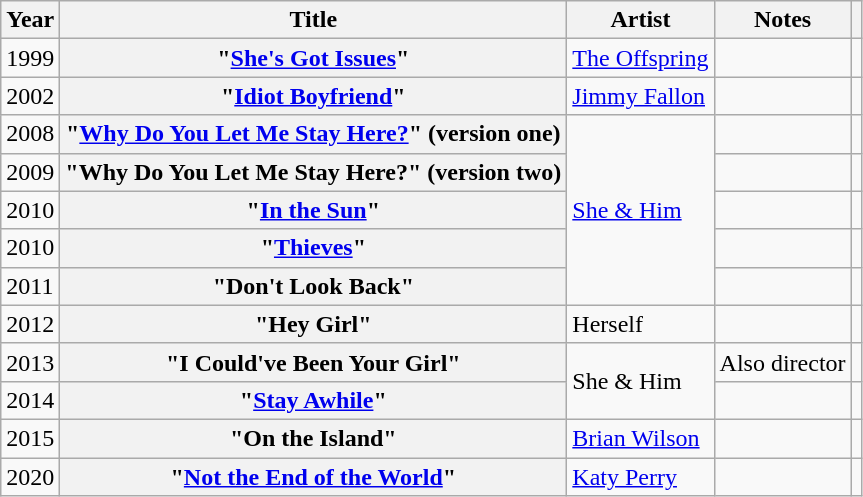<table class="wikitable plainrowheaders sortable" style="margin-right: 0;">
<tr>
<th scope="col">Year</th>
<th scope="col">Title</th>
<th scope="col">Artist</th>
<th scope="col">Notes</th>
<th scope="col" class="unsortable"></th>
</tr>
<tr>
<td>1999</td>
<th scope="row">"<a href='#'>She's Got Issues</a>"</th>
<td><a href='#'>The Offspring</a></td>
<td></td>
<td style="text-align:center;"></td>
</tr>
<tr>
<td>2002</td>
<th scope="row">"<a href='#'>Idiot Boyfriend</a>"</th>
<td><a href='#'>Jimmy Fallon</a></td>
<td></td>
<td style="text-align:center;"></td>
</tr>
<tr>
<td>2008</td>
<th scope="row">"<a href='#'>Why Do You Let Me Stay Here?</a>" (version one)</th>
<td rowspan="5"><a href='#'>She & Him</a></td>
<td></td>
<td style="text-align:center;"></td>
</tr>
<tr>
<td>2009</td>
<th scope="row">"Why Do You Let Me Stay Here?" (version two)</th>
<td></td>
<td style="text-align:center;"></td>
</tr>
<tr>
<td>2010</td>
<th scope="row">"<a href='#'>In the Sun</a>"</th>
<td></td>
<td style="text-align:center;"></td>
</tr>
<tr>
<td>2010</td>
<th scope="row">"<a href='#'>Thieves</a>"</th>
<td></td>
<td style="text-align:center;"></td>
</tr>
<tr>
<td>2011</td>
<th scope="row">"Don't Look Back"</th>
<td></td>
<td style="text-align:center;"></td>
</tr>
<tr>
<td>2012</td>
<th scope="row">"Hey Girl"</th>
<td>Herself</td>
<td></td>
<td style="text-align:center;"></td>
</tr>
<tr>
<td>2013</td>
<th scope="row">"I Could've Been Your Girl"</th>
<td rowspan="2">She & Him</td>
<td>Also director</td>
<td style="text-align:center;"></td>
</tr>
<tr>
<td>2014</td>
<th scope="row">"<a href='#'>Stay Awhile</a>"</th>
<td></td>
<td style="text-align:center;"></td>
</tr>
<tr>
<td>2015</td>
<th scope="row">"On the Island"</th>
<td><a href='#'>Brian Wilson</a></td>
<td></td>
<td style="text-align:center;"></td>
</tr>
<tr>
<td>2020</td>
<th scope="row">"<a href='#'>Not the End of the World</a>"</th>
<td><a href='#'>Katy Perry</a></td>
<td></td>
<td style="text-align:center;"></td>
</tr>
</table>
